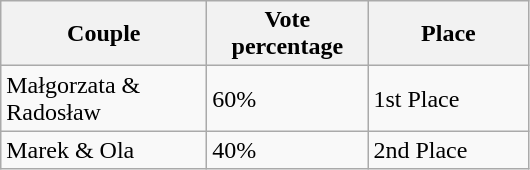<table class="wikitable">
<tr>
<th style="width:130px;">Couple</th>
<th style="width:100px;">Vote percentage</th>
<th style="width:100px;">Place</th>
</tr>
<tr>
<td>Małgorzata & Radosław</td>
<td>60%</td>
<td>1st Place</td>
</tr>
<tr>
<td>Marek & Ola</td>
<td>40%</td>
<td>2nd Place</td>
</tr>
</table>
